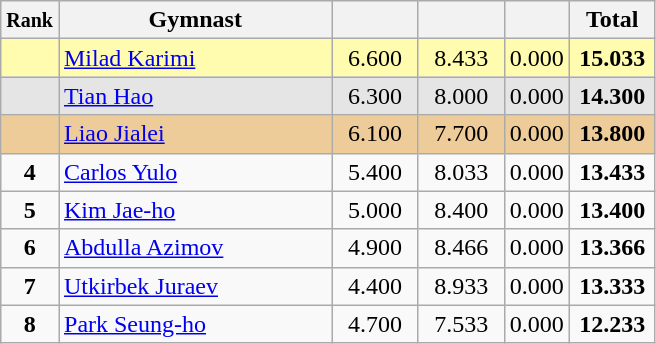<table class="wikitable sortable" style="text-align:center;">
<tr>
<th scope="col" style="width:15px;"><small>Rank</small></th>
<th scope="col" style="width:175px;">Gymnast</th>
<th scope="col" style="width:50px;"><small></small></th>
<th scope="col" style="width:50px;"><small></small></th>
<th scope="col" style="width:20px;"><small></small></th>
<th scope="col" style="width:50px;">Total</th>
</tr>
<tr style="background:#fffcaf;">
<td scope="row" style="text-align:center"><strong></strong></td>
<td style=text-align:left;"> <a href='#'>Milad Karimi</a></td>
<td>6.600</td>
<td>8.433</td>
<td>0.000</td>
<td><strong>15.033</strong></td>
</tr>
<tr style="background:#e5e5e5;">
<td scope="row" style="text-align:center"><strong></strong></td>
<td style=text-align:left;"> <a href='#'>Tian Hao</a></td>
<td>6.300</td>
<td>8.000</td>
<td>0.000</td>
<td><strong>14.300</strong></td>
</tr>
<tr style="background:#ec9;">
<td scope="row" style="text-align:center"><strong></strong></td>
<td style=text-align:left;"> <a href='#'>Liao Jialei</a></td>
<td>6.100</td>
<td>7.700</td>
<td>0.000</td>
<td><strong>13.800</strong></td>
</tr>
<tr>
<td scope="row" style="text-align:center"><strong>4</strong></td>
<td style=text-align:left;"> <a href='#'>Carlos Yulo</a></td>
<td>5.400</td>
<td>8.033</td>
<td>0.000</td>
<td><strong>13.433</strong></td>
</tr>
<tr>
<td scope="row" style="text-align:center"><strong>5</strong></td>
<td style=text-align:left;"> <a href='#'>Kim Jae-ho</a></td>
<td>5.000</td>
<td>8.400</td>
<td>0.000</td>
<td><strong>13.400</strong></td>
</tr>
<tr>
<td scope="row" style="text-align:center"><strong>6</strong></td>
<td style=text-align:left;"> <a href='#'>Abdulla Azimov</a></td>
<td>4.900</td>
<td>8.466</td>
<td>0.000</td>
<td><strong>13.366</strong></td>
</tr>
<tr>
<td scope="row" style="text-align:center"><strong>7</strong></td>
<td style=text-align:left;"> <a href='#'>Utkirbek Juraev</a></td>
<td>4.400</td>
<td>8.933</td>
<td>0.000</td>
<td><strong>13.333</strong></td>
</tr>
<tr>
<td scope="row" style="text-align:center"><strong>8</strong></td>
<td style=text-align:left;"> <a href='#'>Park Seung-ho</a></td>
<td>4.700</td>
<td>7.533</td>
<td>0.000</td>
<td><strong>12.233</strong></td>
</tr>
</table>
